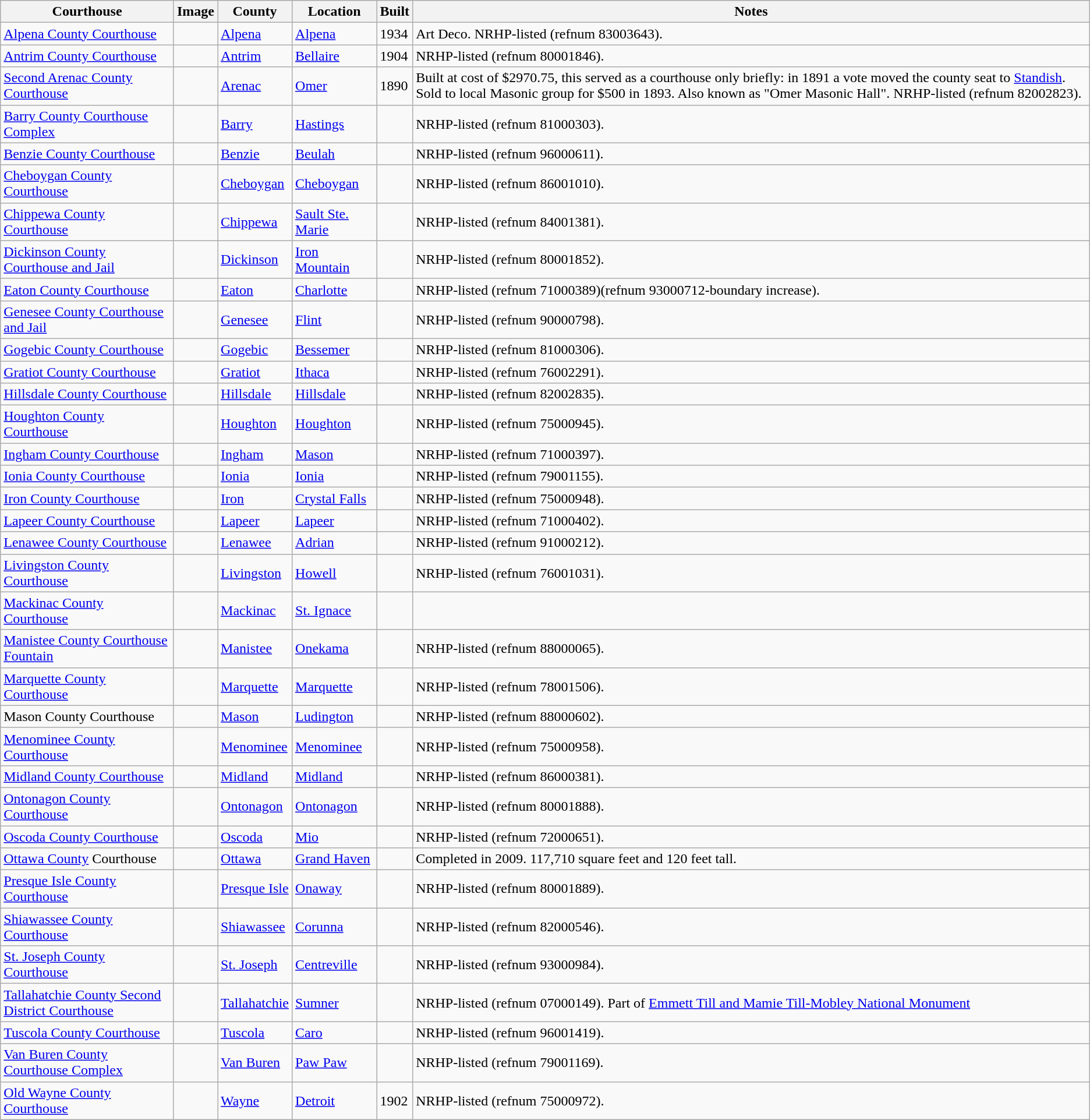<table class="wikitable sortable sticky-header sort-under">
<tr>
<th>Courthouse</th>
<th>Image</th>
<th>County</th>
<th>Location</th>
<th>Built</th>
<th>Notes</th>
</tr>
<tr>
<td><a href='#'>Alpena County Courthouse</a></td>
<td></td>
<td><a href='#'>Alpena</a></td>
<td><a href='#'>Alpena</a><br><small></small></td>
<td>1934</td>
<td>Art Deco. NRHP-listed (refnum 83003643).</td>
</tr>
<tr>
<td><a href='#'>Antrim County Courthouse</a></td>
<td></td>
<td><a href='#'>Antrim</a></td>
<td><a href='#'>Bellaire</a><br><small></small></td>
<td>1904</td>
<td>NRHP-listed (refnum 80001846).</td>
</tr>
<tr>
<td><a href='#'>Second Arenac County Courthouse</a></td>
<td></td>
<td><a href='#'>Arenac</a></td>
<td><a href='#'>Omer</a><br><small></small></td>
<td>1890</td>
<td>Built at cost of $2970.75, this served as a courthouse only briefly: in 1891 a vote moved the county seat to <a href='#'>Standish</a>. Sold to local Masonic group for $500 in 1893. Also known as "Omer Masonic Hall". NRHP-listed (refnum 82002823).</td>
</tr>
<tr>
<td><a href='#'>Barry County Courthouse Complex</a></td>
<td></td>
<td><a href='#'>Barry</a></td>
<td><a href='#'>Hastings</a></td>
<td></td>
<td>NRHP-listed (refnum 81000303).</td>
</tr>
<tr>
<td><a href='#'>Benzie County Courthouse</a></td>
<td></td>
<td><a href='#'>Benzie</a></td>
<td><a href='#'>Beulah</a></td>
<td></td>
<td>NRHP-listed (refnum 96000611).</td>
</tr>
<tr>
<td><a href='#'>Cheboygan County Courthouse</a></td>
<td></td>
<td><a href='#'>Cheboygan</a></td>
<td><a href='#'>Cheboygan</a></td>
<td></td>
<td>NRHP-listed (refnum 86001010).</td>
</tr>
<tr>
<td><a href='#'>Chippewa County Courthouse</a></td>
<td></td>
<td><a href='#'>Chippewa</a></td>
<td><a href='#'>Sault Ste. Marie</a></td>
<td></td>
<td>NRHP-listed (refnum 84001381).</td>
</tr>
<tr>
<td><a href='#'>Dickinson County Courthouse and Jail</a></td>
<td></td>
<td><a href='#'>Dickinson</a></td>
<td><a href='#'>Iron Mountain</a></td>
<td></td>
<td>NRHP-listed (refnum 80001852).</td>
</tr>
<tr>
<td><a href='#'>Eaton County Courthouse</a></td>
<td></td>
<td><a href='#'>Eaton</a></td>
<td><a href='#'>Charlotte</a></td>
<td></td>
<td>NRHP-listed (refnum 71000389)(refnum 93000712-boundary increase).</td>
</tr>
<tr>
<td><a href='#'>Genesee County Courthouse and Jail</a></td>
<td></td>
<td><a href='#'>Genesee</a></td>
<td><a href='#'>Flint</a></td>
<td></td>
<td>NRHP-listed (refnum 90000798).</td>
</tr>
<tr>
<td><a href='#'>Gogebic County Courthouse</a></td>
<td></td>
<td><a href='#'>Gogebic</a></td>
<td><a href='#'>Bessemer</a></td>
<td></td>
<td>NRHP-listed (refnum 81000306).</td>
</tr>
<tr>
<td><a href='#'>Gratiot County Courthouse</a></td>
<td></td>
<td><a href='#'>Gratiot</a></td>
<td><a href='#'>Ithaca</a></td>
<td></td>
<td>NRHP-listed (refnum 76002291).</td>
</tr>
<tr>
<td><a href='#'>Hillsdale County Courthouse</a></td>
<td></td>
<td><a href='#'>Hillsdale</a></td>
<td><a href='#'>Hillsdale</a></td>
<td></td>
<td>NRHP-listed (refnum 82002835).</td>
</tr>
<tr>
<td><a href='#'>Houghton County Courthouse</a></td>
<td></td>
<td><a href='#'>Houghton</a></td>
<td><a href='#'>Houghton</a></td>
<td></td>
<td>NRHP-listed (refnum 75000945).</td>
</tr>
<tr>
<td><a href='#'>Ingham County Courthouse</a></td>
<td></td>
<td><a href='#'>Ingham</a></td>
<td><a href='#'>Mason</a></td>
<td></td>
<td>NRHP-listed (refnum 71000397).</td>
</tr>
<tr>
<td><a href='#'>Ionia County Courthouse</a></td>
<td></td>
<td><a href='#'>Ionia</a></td>
<td><a href='#'>Ionia</a></td>
<td></td>
<td>NRHP-listed (refnum 79001155).</td>
</tr>
<tr>
<td><a href='#'>Iron County Courthouse</a></td>
<td></td>
<td><a href='#'>Iron</a></td>
<td><a href='#'>Crystal Falls</a></td>
<td></td>
<td>NRHP-listed (refnum 75000948).</td>
</tr>
<tr>
<td><a href='#'>Lapeer County Courthouse</a></td>
<td></td>
<td><a href='#'>Lapeer</a></td>
<td><a href='#'>Lapeer</a></td>
<td></td>
<td>NRHP-listed (refnum 71000402).</td>
</tr>
<tr>
<td><a href='#'>Lenawee County Courthouse</a></td>
<td></td>
<td><a href='#'>Lenawee</a></td>
<td><a href='#'>Adrian</a></td>
<td></td>
<td>NRHP-listed (refnum 91000212).</td>
</tr>
<tr>
<td><a href='#'>Livingston County Courthouse</a></td>
<td></td>
<td><a href='#'>Livingston</a></td>
<td><a href='#'>Howell</a></td>
<td></td>
<td>NRHP-listed (refnum 76001031).</td>
</tr>
<tr>
<td><a href='#'>Mackinac County Courthouse</a></td>
<td></td>
<td><a href='#'>Mackinac</a></td>
<td><a href='#'>St. Ignace</a></td>
<td></td>
<td></td>
</tr>
<tr>
<td><a href='#'>Manistee County Courthouse Fountain</a></td>
<td></td>
<td><a href='#'>Manistee</a></td>
<td><a href='#'>Onekama</a></td>
<td></td>
<td>NRHP-listed (refnum 88000065).</td>
</tr>
<tr>
<td><a href='#'>Marquette County Courthouse</a></td>
<td></td>
<td><a href='#'>Marquette</a></td>
<td><a href='#'>Marquette</a></td>
<td></td>
<td>NRHP-listed (refnum 78001506).</td>
</tr>
<tr>
<td>Mason County Courthouse</td>
<td></td>
<td><a href='#'>Mason</a></td>
<td><a href='#'>Ludington</a></td>
<td></td>
<td>NRHP-listed (refnum 88000602).</td>
</tr>
<tr>
<td><a href='#'>Menominee County Courthouse</a></td>
<td></td>
<td><a href='#'>Menominee</a></td>
<td><a href='#'>Menominee</a></td>
<td></td>
<td>NRHP-listed (refnum 75000958).</td>
</tr>
<tr>
<td><a href='#'>Midland County Courthouse</a></td>
<td></td>
<td><a href='#'>Midland</a></td>
<td><a href='#'>Midland</a></td>
<td></td>
<td>NRHP-listed (refnum 86000381).</td>
</tr>
<tr>
<td><a href='#'>Ontonagon County Courthouse</a></td>
<td></td>
<td><a href='#'>Ontonagon</a></td>
<td><a href='#'>Ontonagon</a></td>
<td></td>
<td>NRHP-listed (refnum 80001888).</td>
</tr>
<tr>
<td><a href='#'>Oscoda County Courthouse</a></td>
<td></td>
<td><a href='#'>Oscoda</a></td>
<td><a href='#'>Mio</a></td>
<td></td>
<td>NRHP-listed (refnum 72000651).</td>
</tr>
<tr>
<td><a href='#'>Ottawa County</a> Courthouse</td>
<td></td>
<td><a href='#'>Ottawa</a></td>
<td><a href='#'>Grand Haven</a></td>
<td></td>
<td>Completed in 2009. 117,710 square feet and 120 feet tall.</td>
</tr>
<tr>
<td><a href='#'>Presque Isle County Courthouse</a></td>
<td></td>
<td><a href='#'>Presque Isle</a></td>
<td><a href='#'>Onaway</a></td>
<td></td>
<td>NRHP-listed (refnum 80001889).</td>
</tr>
<tr>
<td><a href='#'>Shiawassee County Courthouse</a></td>
<td></td>
<td><a href='#'>Shiawassee</a></td>
<td><a href='#'>Corunna</a></td>
<td></td>
<td>NRHP-listed (refnum 82000546).</td>
</tr>
<tr>
<td><a href='#'>St. Joseph County Courthouse</a></td>
<td></td>
<td><a href='#'>St. Joseph</a></td>
<td><a href='#'>Centreville</a></td>
<td></td>
<td>NRHP-listed (refnum 93000984).</td>
</tr>
<tr>
<td><a href='#'>Tallahatchie County Second District Courthouse</a></td>
<td></td>
<td><a href='#'>Tallahatchie</a></td>
<td><a href='#'>Sumner</a></td>
<td></td>
<td>NRHP-listed (refnum 07000149). Part of <a href='#'>Emmett Till and Mamie Till-Mobley National Monument</a></td>
</tr>
<tr>
<td><a href='#'>Tuscola County Courthouse</a></td>
<td></td>
<td><a href='#'>Tuscola</a></td>
<td><a href='#'>Caro</a></td>
<td></td>
<td>NRHP-listed (refnum 96001419).</td>
</tr>
<tr>
<td><a href='#'>Van Buren County Courthouse Complex</a></td>
<td></td>
<td><a href='#'>Van Buren</a></td>
<td><a href='#'>Paw Paw</a></td>
<td></td>
<td>NRHP-listed (refnum 79001169).</td>
</tr>
<tr>
<td><a href='#'>Old Wayne County Courthouse</a></td>
<td></td>
<td><a href='#'>Wayne</a></td>
<td><a href='#'>Detroit</a></td>
<td>1902</td>
<td>NRHP-listed (refnum 75000972).</td>
</tr>
</table>
